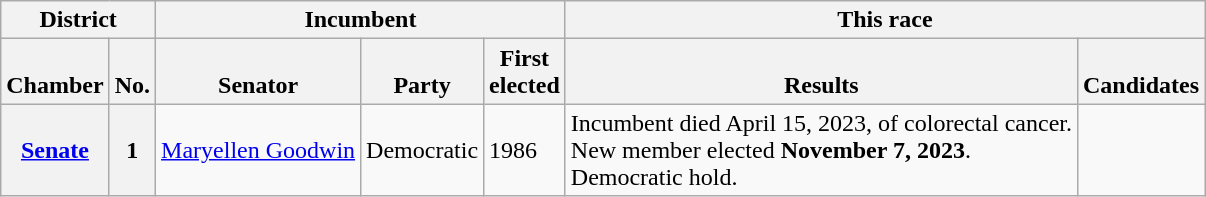<table class="wikitable sortable">
<tr valign=bottom>
<th colspan="2">District</th>
<th colspan="3">Incumbent</th>
<th colspan="2">This race</th>
</tr>
<tr valign=bottom>
<th>Chamber</th>
<th>No.</th>
<th>Senator</th>
<th>Party</th>
<th>First<br>elected</th>
<th>Results</th>
<th>Candidates</th>
</tr>
<tr>
<th><a href='#'>Senate</a></th>
<th>1</th>
<td><a href='#'>Maryellen Goodwin</a></td>
<td>Democratic</td>
<td>1986</td>
<td>Incumbent died April 15, 2023, of colorectal cancer.<br>New member elected <strong>November 7, 2023</strong>.<br>Democratic hold.</td>
<td nowrap></td>
</tr>
</table>
